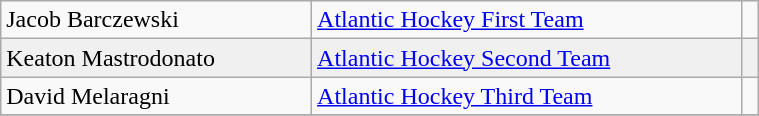<table class="wikitable" width=40%>
<tr>
<td>Jacob Barczewski</td>
<td rowspan=1><a href='#'>Atlantic Hockey First Team</a></td>
<td rowspan=1></td>
</tr>
<tr bgcolor=f0f0f0>
<td>Keaton Mastrodonato</td>
<td rowspan=1><a href='#'>Atlantic Hockey Second Team</a></td>
<td rowspan=1></td>
</tr>
<tr>
<td>David Melaragni</td>
<td rowspan=1><a href='#'>Atlantic Hockey Third Team</a></td>
<td rowspan=1></td>
</tr>
<tr>
</tr>
</table>
